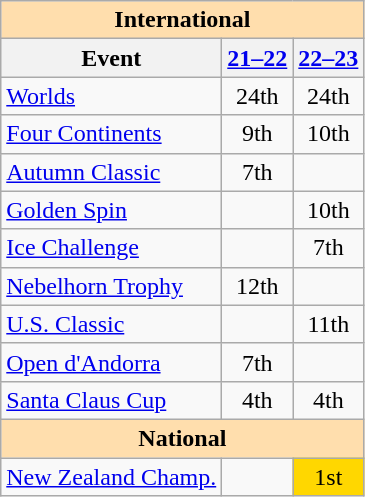<table class="wikitable" style="text-align:center">
<tr>
<th style="background-color: #ffdead; " colspan=3 align=center>International</th>
</tr>
<tr>
<th>Event</th>
<th><a href='#'>21–22</a></th>
<th><a href='#'>22–23</a></th>
</tr>
<tr>
<td align=left><a href='#'>Worlds</a></td>
<td>24th</td>
<td>24th</td>
</tr>
<tr>
<td align=left><a href='#'>Four Continents</a></td>
<td>9th</td>
<td>10th</td>
</tr>
<tr>
<td align=left> <a href='#'>Autumn Classic</a></td>
<td>7th</td>
<td></td>
</tr>
<tr>
<td align=left> <a href='#'>Golden Spin</a></td>
<td></td>
<td>10th</td>
</tr>
<tr>
<td align=left> <a href='#'>Ice Challenge</a></td>
<td></td>
<td>7th</td>
</tr>
<tr>
<td align=left> <a href='#'>Nebelhorn Trophy</a></td>
<td>12th</td>
<td></td>
</tr>
<tr>
<td align=left> <a href='#'>U.S. Classic</a></td>
<td></td>
<td>11th</td>
</tr>
<tr>
<td align=left><a href='#'>Open d'Andorra</a></td>
<td>7th</td>
<td></td>
</tr>
<tr>
<td align=left><a href='#'>Santa Claus Cup</a></td>
<td>4th</td>
<td>4th</td>
</tr>
<tr>
<th style="background-color: #ffdead; " colspan=3 align=center>National</th>
</tr>
<tr>
<td align=left><a href='#'>New Zealand Champ.</a></td>
<td></td>
<td bgcolor=gold>1st</td>
</tr>
</table>
